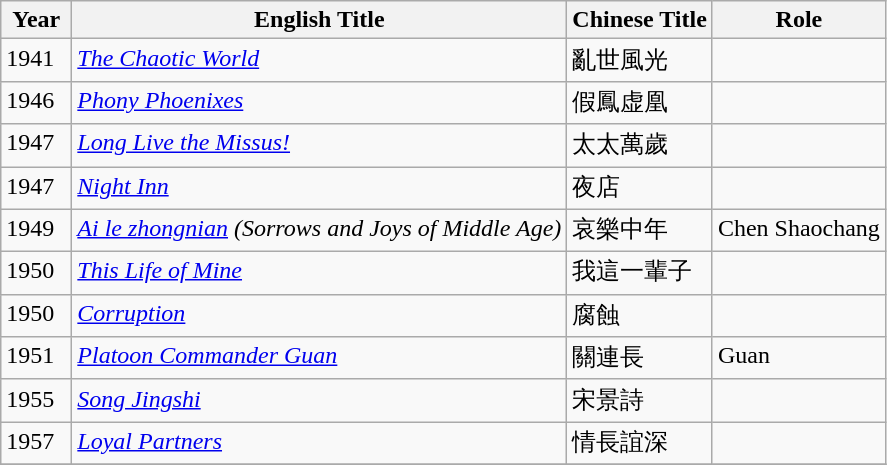<table class="wikitable">
<tr>
<th align="left" valign="top" width="40">Year</th>
<th align="left" valign="top">English Title</th>
<th align="left" valign="top">Chinese Title</th>
<th align="left" valign="top">Role</th>
</tr>
<tr>
<td align="left" valign="top">1941</td>
<td align="left" valign="top"><em><a href='#'>The Chaotic World</a></em></td>
<td align="left" valign="top">亂世風光</td>
<td align="left" valign="top"></td>
</tr>
<tr>
<td align="left" valign="top">1946</td>
<td align="left" valign="top"><em><a href='#'>Phony Phoenixes</a></em></td>
<td align="left" valign="top">假鳳虚凰</td>
<td align="left" valign="top"></td>
</tr>
<tr>
<td align="left" valign="top">1947</td>
<td align="left" valign="top"><em><a href='#'>Long Live the Missus!</a></em></td>
<td align="left" valign="top">太太萬歲</td>
<td align="left" valign="top"></td>
</tr>
<tr>
<td align="left" valign="top">1947</td>
<td align="left" valign="top"><em><a href='#'>Night Inn</a></em></td>
<td align="left" valign="top">夜店</td>
<td align="left" valign="top"></td>
</tr>
<tr>
<td align="left" valign="top">1949</td>
<td align="left" valign="top"><em><a href='#'>Ai le zhongnian</a> (Sorrows and Joys of Middle Age)</em></td>
<td align="left" valign="top">哀樂中年</td>
<td align="left" valign="top">Chen Shaochang</td>
</tr>
<tr>
<td align="left" valign="top">1950</td>
<td align="left" valign="top"><em><a href='#'>This Life of Mine</a></em></td>
<td align="left" valign="top">我這一輩子</td>
<td align="left" valign="top"></td>
</tr>
<tr>
<td align="left" valign="top">1950</td>
<td align="left" valign="top"><em><a href='#'>Corruption</a></em></td>
<td align="left" valign="top">腐蝕</td>
<td align="left" valign="top"></td>
</tr>
<tr>
<td align="left" valign="top">1951</td>
<td align="left" valign="top"><em><a href='#'>Platoon Commander Guan</a></em></td>
<td align="left" valign="top">關連長</td>
<td align="left" valign="top">Guan</td>
</tr>
<tr>
<td align="left" valign="top">1955</td>
<td align="left" valign="top"><em><a href='#'>Song Jingshi</a></em></td>
<td align="left" valign="top">宋景詩</td>
<td align="left" valign="top"></td>
</tr>
<tr>
<td align="left" valign="top">1957</td>
<td align="left" valign="top"><em><a href='#'>Loyal Partners</a></em></td>
<td align="left" valign="top">情長誼深</td>
<td align="left" valign="top"></td>
</tr>
<tr>
</tr>
</table>
